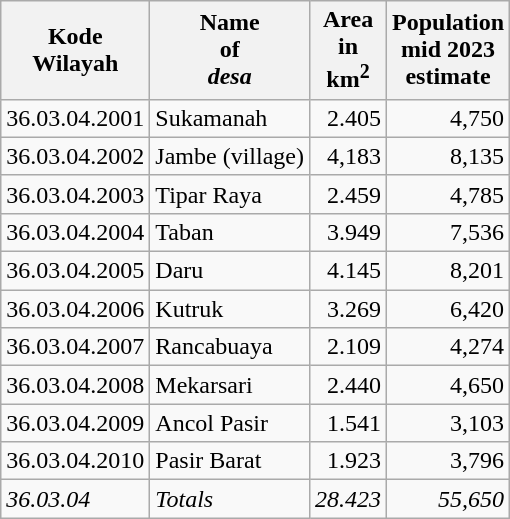<table class="wikitable">
<tr>
<th>Kode <br>Wilayah</th>
<th>Name<br>of <br><em>desa</em></th>
<th>Area <br>in <br>km<sup>2</sup></th>
<th>Population<br>mid 2023<br>estimate</th>
</tr>
<tr>
<td>36.03.04.2001</td>
<td>Sukamanah</td>
<td align="right">2.405</td>
<td align="right">4,750</td>
</tr>
<tr>
<td>36.03.04.2002</td>
<td>Jambe (village)</td>
<td align="right">4,183</td>
<td align="right">8,135</td>
</tr>
<tr>
<td>36.03.04.2003</td>
<td>Tipar Raya</td>
<td align="right">2.459</td>
<td align="right">4,785</td>
</tr>
<tr>
<td>36.03.04.2004</td>
<td>Taban</td>
<td align="right">3.949</td>
<td align="right">7,536</td>
</tr>
<tr>
<td>36.03.04.2005</td>
<td>Daru</td>
<td align="right">4.145</td>
<td align="right">8,201</td>
</tr>
<tr>
<td>36.03.04.2006</td>
<td>Kutruk</td>
<td align="right">3.269</td>
<td align="right">6,420</td>
</tr>
<tr>
<td>36.03.04.2007</td>
<td>Rancabuaya</td>
<td align="right">2.109</td>
<td align="right">4,274</td>
</tr>
<tr>
<td>36.03.04.2008</td>
<td>Mekarsari</td>
<td align="right">2.440</td>
<td align="right">4,650</td>
</tr>
<tr>
<td>36.03.04.2009</td>
<td>Ancol Pasir</td>
<td align="right">1.541</td>
<td align="right">3,103</td>
</tr>
<tr>
<td>36.03.04.2010</td>
<td>Pasir Barat</td>
<td align="right">1.923</td>
<td align="right">3,796</td>
</tr>
<tr>
<td><em>36.03.04</em></td>
<td><em>Totals</em></td>
<td align="right"><em>28.423</em></td>
<td align="right"><em>55,650</em></td>
</tr>
</table>
